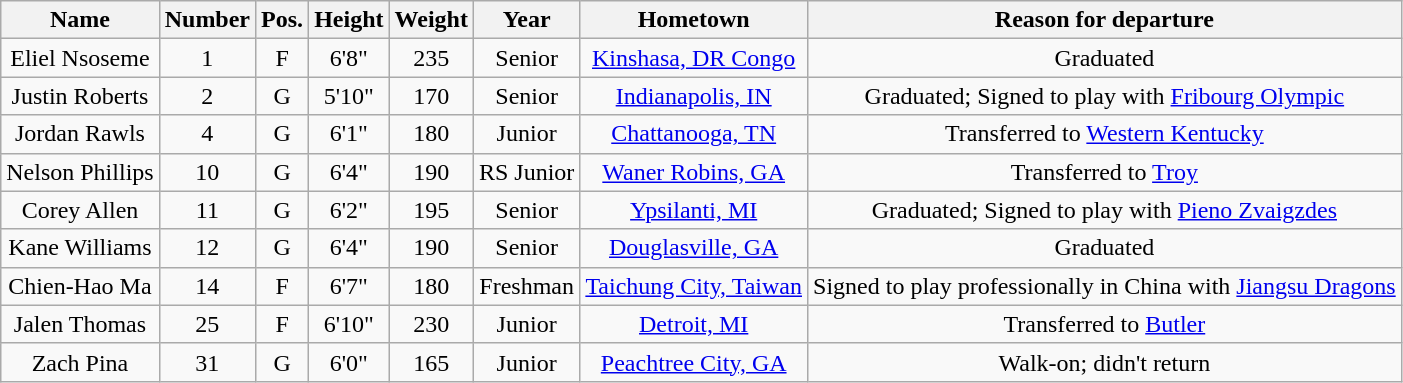<table class="wikitable sortable sortable" style="text-align: center">
<tr align=center>
<th>Name</th>
<th>Number</th>
<th>Pos.</th>
<th>Height</th>
<th>Weight</th>
<th>Year</th>
<th>Hometown</th>
<th class="wikitable">Reason for departure</th>
</tr>
<tr>
<td>Eliel Nsoseme</td>
<td>1</td>
<td>F</td>
<td>6'8"</td>
<td>235</td>
<td>Senior</td>
<td><a href='#'>Kinshasa, DR Congo</a></td>
<td>Graduated</td>
</tr>
<tr>
<td>Justin Roberts</td>
<td>2</td>
<td>G</td>
<td>5'10"</td>
<td>170</td>
<td>Senior</td>
<td><a href='#'>Indianapolis, IN</a></td>
<td>Graduated; Signed to play with <a href='#'>Fribourg Olympic</a></td>
</tr>
<tr>
<td>Jordan Rawls</td>
<td>4</td>
<td>G</td>
<td>6'1"</td>
<td>180</td>
<td>Junior</td>
<td><a href='#'>Chattanooga, TN</a></td>
<td>Transferred to <a href='#'>Western Kentucky</a></td>
</tr>
<tr>
<td>Nelson Phillips</td>
<td>10</td>
<td>G</td>
<td>6'4"</td>
<td>190</td>
<td>RS Junior</td>
<td><a href='#'>Waner Robins, GA</a></td>
<td>Transferred to <a href='#'>Troy</a></td>
</tr>
<tr>
<td>Corey Allen</td>
<td>11</td>
<td>G</td>
<td>6'2"</td>
<td>195</td>
<td>Senior</td>
<td><a href='#'>Ypsilanti, MI</a></td>
<td>Graduated; Signed to play with <a href='#'>Pieno Zvaigzdes</a></td>
</tr>
<tr>
<td>Kane Williams</td>
<td>12</td>
<td>G</td>
<td>6'4"</td>
<td>190</td>
<td>Senior</td>
<td><a href='#'>Douglasville, GA</a></td>
<td>Graduated</td>
</tr>
<tr>
<td>Chien-Hao Ma</td>
<td>14</td>
<td>F</td>
<td>6'7"</td>
<td>180</td>
<td>Freshman</td>
<td><a href='#'>Taichung City, Taiwan</a></td>
<td>Signed to play professionally in China with <a href='#'>Jiangsu Dragons</a></td>
</tr>
<tr>
<td>Jalen Thomas</td>
<td>25</td>
<td>F</td>
<td>6'10"</td>
<td>230</td>
<td>Junior</td>
<td><a href='#'>Detroit, MI</a></td>
<td>Transferred to <a href='#'>Butler</a></td>
</tr>
<tr>
<td>Zach Pina</td>
<td>31</td>
<td>G</td>
<td>6'0"</td>
<td>165</td>
<td>Junior</td>
<td><a href='#'>Peachtree City, GA</a></td>
<td>Walk-on; didn't return</td>
</tr>
</table>
